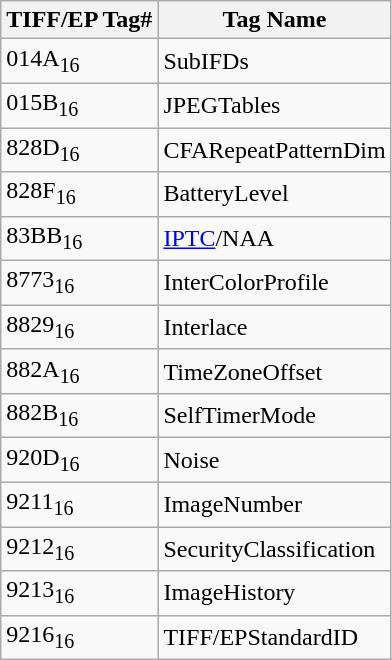<table class="wikitable">
<tr>
<th>TIFF/EP Tag#</th>
<th>Tag Name</th>
</tr>
<tr>
<td>014A<sub>16</sub></td>
<td>SubIFDs</td>
</tr>
<tr>
<td>015B<sub>16</sub></td>
<td>JPEGTables</td>
</tr>
<tr>
<td>828D<sub>16</sub></td>
<td>CFARepeatPatternDim</td>
</tr>
<tr>
<td>828F<sub>16</sub></td>
<td>BatteryLevel</td>
</tr>
<tr>
<td>83BB<sub>16</sub></td>
<td><a href='#'>IPTC</a>/NAA</td>
</tr>
<tr>
<td>8773<sub>16</sub></td>
<td>InterColorProfile</td>
</tr>
<tr>
<td>8829<sub>16</sub></td>
<td>Interlace</td>
</tr>
<tr>
<td>882A<sub>16</sub></td>
<td>TimeZoneOffset</td>
</tr>
<tr>
<td>882B<sub>16</sub></td>
<td>SelfTimerMode</td>
</tr>
<tr>
<td>920D<sub>16</sub></td>
<td>Noise</td>
</tr>
<tr>
<td>9211<sub>16</sub></td>
<td>ImageNumber</td>
</tr>
<tr>
<td>9212<sub>16</sub></td>
<td>SecurityClassification</td>
</tr>
<tr>
<td>9213<sub>16</sub></td>
<td>ImageHistory</td>
</tr>
<tr>
<td>9216<sub>16</sub></td>
<td>TIFF/EPStandardID</td>
</tr>
</table>
